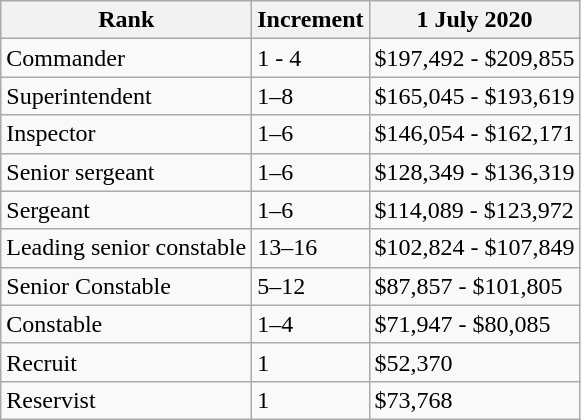<table class="wikitable">
<tr>
<th>Rank</th>
<th>Increment</th>
<th>1 July 2020</th>
</tr>
<tr>
<td>Commander</td>
<td>1 - 4</td>
<td>$197,492 - $209,855</td>
</tr>
<tr>
<td>Superintendent</td>
<td>1–8</td>
<td>$165,045 - $193,619</td>
</tr>
<tr>
<td>Inspector</td>
<td>1–6</td>
<td>$146,054 - $162,171</td>
</tr>
<tr>
<td>Senior sergeant</td>
<td>1–6</td>
<td>$128,349 - $136,319</td>
</tr>
<tr>
<td>Sergeant</td>
<td>1–6</td>
<td>$114,089 - $123,972</td>
</tr>
<tr>
<td>Leading senior constable</td>
<td>13–16</td>
<td>$102,824 - $107,849</td>
</tr>
<tr>
<td>Senior Constable</td>
<td>5–12</td>
<td>$87,857 - $101,805</td>
</tr>
<tr>
<td>Constable</td>
<td>1–4</td>
<td>$71,947 - $80,085</td>
</tr>
<tr>
<td>Recruit</td>
<td>1</td>
<td>$52,370</td>
</tr>
<tr>
<td>Reservist</td>
<td>1</td>
<td>$73,768</td>
</tr>
</table>
